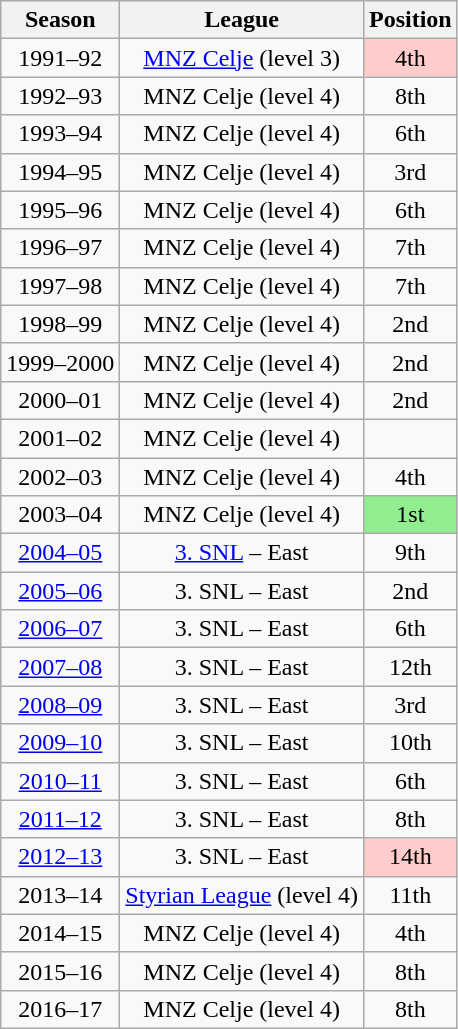<table class="wikitable" style="text-align: center">
<tr>
<th>Season</th>
<th>League</th>
<th>Position</th>
</tr>
<tr>
<td>1991–92</td>
<td><a href='#'>MNZ Celje</a> (level 3)</td>
<td style="background: #FFCCCC;">4th</td>
</tr>
<tr>
<td>1992–93</td>
<td>MNZ Celje (level 4)</td>
<td>8th</td>
</tr>
<tr>
<td>1993–94</td>
<td>MNZ Celje (level 4)</td>
<td>6th</td>
</tr>
<tr>
<td>1994–95</td>
<td>MNZ Celje (level 4)</td>
<td>3rd</td>
</tr>
<tr>
<td>1995–96</td>
<td>MNZ Celje (level 4)</td>
<td>6th</td>
</tr>
<tr>
<td>1996–97</td>
<td>MNZ Celje (level 4)</td>
<td>7th</td>
</tr>
<tr>
<td>1997–98</td>
<td>MNZ Celje (level 4)</td>
<td>7th</td>
</tr>
<tr>
<td>1998–99</td>
<td>MNZ Celje (level 4)</td>
<td>2nd</td>
</tr>
<tr>
<td>1999–2000</td>
<td>MNZ Celje (level 4)</td>
<td>2nd</td>
</tr>
<tr>
<td>2000–01</td>
<td>MNZ Celje (level 4)</td>
<td>2nd</td>
</tr>
<tr>
<td>2001–02</td>
<td>MNZ Celje (level 4)</td>
<td></td>
</tr>
<tr>
<td>2002–03</td>
<td>MNZ Celje (level 4)</td>
<td>4th</td>
</tr>
<tr>
<td>2003–04</td>
<td>MNZ Celje (level 4)</td>
<td style="background: #90EE90;">1st</td>
</tr>
<tr>
<td><a href='#'>2004–05</a></td>
<td><a href='#'>3. SNL</a> – East</td>
<td>9th</td>
</tr>
<tr>
<td><a href='#'>2005–06</a></td>
<td>3. SNL – East</td>
<td>2nd</td>
</tr>
<tr>
<td><a href='#'>2006–07</a></td>
<td>3. SNL – East</td>
<td>6th</td>
</tr>
<tr>
<td><a href='#'>2007–08</a></td>
<td>3. SNL – East</td>
<td>12th</td>
</tr>
<tr>
<td><a href='#'>2008–09</a></td>
<td>3. SNL – East</td>
<td>3rd</td>
</tr>
<tr>
<td><a href='#'>2009–10</a></td>
<td>3. SNL – East</td>
<td>10th</td>
</tr>
<tr>
<td><a href='#'>2010–11</a></td>
<td>3. SNL – East</td>
<td>6th</td>
</tr>
<tr>
<td><a href='#'>2011–12</a></td>
<td>3. SNL – East</td>
<td>8th</td>
</tr>
<tr>
<td><a href='#'>2012–13</a></td>
<td>3. SNL – East</td>
<td style="background: #FFCCCC;">14th</td>
</tr>
<tr>
<td>2013–14</td>
<td><a href='#'>Styrian League</a> (level 4)</td>
<td>11th</td>
</tr>
<tr>
<td>2014–15</td>
<td>MNZ Celje (level 4)</td>
<td>4th</td>
</tr>
<tr>
<td>2015–16</td>
<td>MNZ Celje (level 4)</td>
<td>8th</td>
</tr>
<tr>
<td>2016–17</td>
<td>MNZ Celje (level 4)</td>
<td>8th</td>
</tr>
</table>
